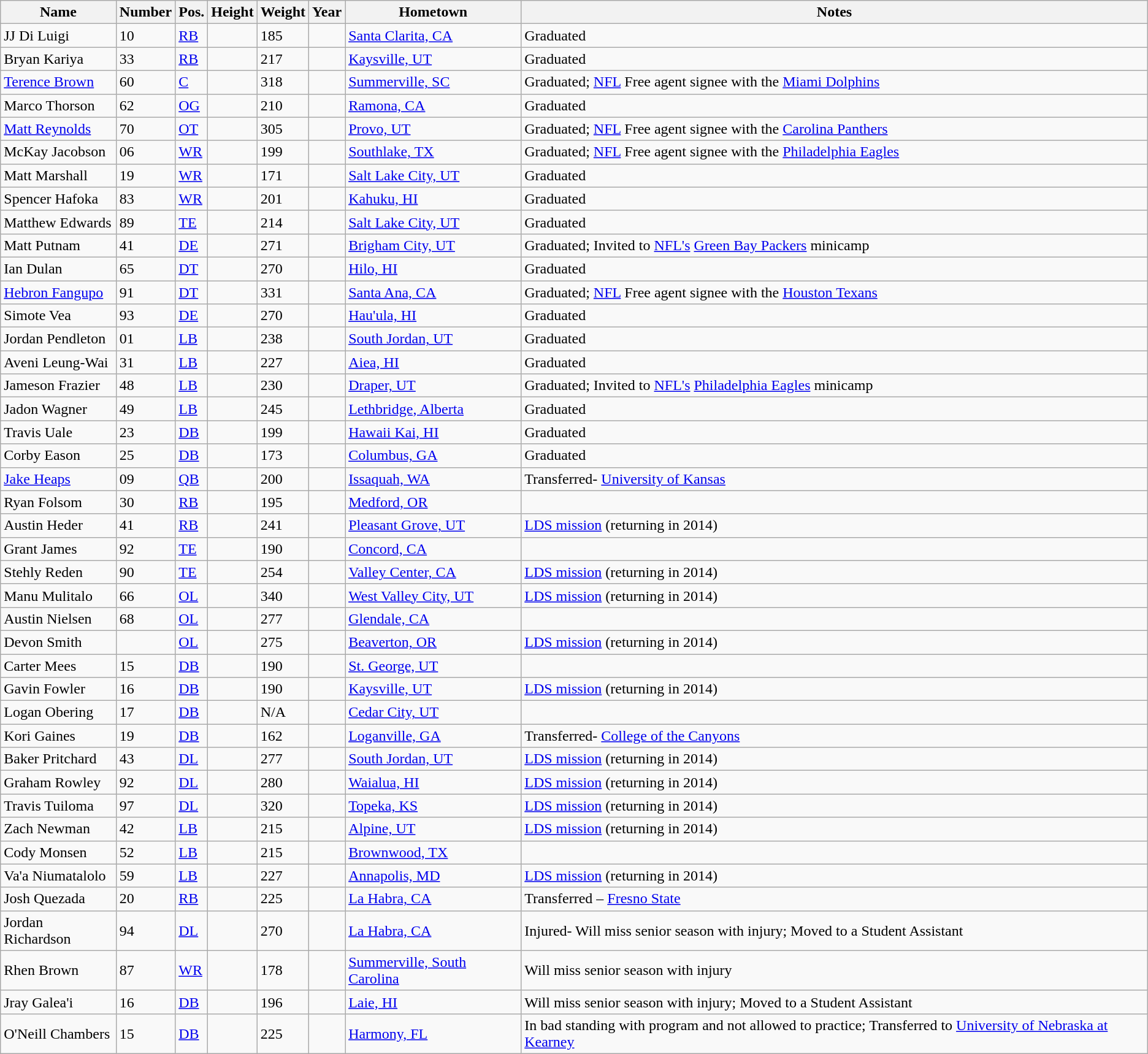<table class="wikitable sortable" border="1">
<tr>
<th>Name</th>
<th>Number</th>
<th>Pos.</th>
<th>Height</th>
<th>Weight</th>
<th>Year</th>
<th>Hometown</th>
<th class="unsortable">Notes</th>
</tr>
<tr>
<td>JJ Di Luigi</td>
<td>10</td>
<td><a href='#'>RB</a></td>
<td></td>
<td>185</td>
<td></td>
<td><a href='#'>Santa Clarita, CA</a></td>
<td>Graduated</td>
</tr>
<tr>
<td>Bryan Kariya</td>
<td>33</td>
<td><a href='#'>RB</a></td>
<td></td>
<td>217</td>
<td></td>
<td><a href='#'>Kaysville, UT</a></td>
<td>Graduated</td>
</tr>
<tr>
<td><a href='#'>Terence Brown</a></td>
<td>60</td>
<td><a href='#'>C</a></td>
<td></td>
<td>318</td>
<td></td>
<td><a href='#'>Summerville, SC</a></td>
<td>Graduated; <a href='#'>NFL</a> Free agent signee with the <a href='#'>Miami Dolphins</a></td>
</tr>
<tr>
<td>Marco Thorson</td>
<td>62</td>
<td><a href='#'>OG</a></td>
<td></td>
<td>210</td>
<td></td>
<td><a href='#'>Ramona, CA</a></td>
<td>Graduated</td>
</tr>
<tr>
<td><a href='#'>Matt Reynolds</a></td>
<td>70</td>
<td><a href='#'>OT</a></td>
<td></td>
<td>305</td>
<td></td>
<td><a href='#'>Provo, UT</a></td>
<td>Graduated; <a href='#'>NFL</a> Free agent signee with the <a href='#'>Carolina Panthers</a></td>
</tr>
<tr>
<td>McKay Jacobson</td>
<td>06</td>
<td><a href='#'>WR</a></td>
<td></td>
<td>199</td>
<td></td>
<td><a href='#'>Southlake, TX</a></td>
<td>Graduated; <a href='#'>NFL</a> Free agent signee with the <a href='#'>Philadelphia Eagles</a></td>
</tr>
<tr>
<td>Matt Marshall</td>
<td>19</td>
<td><a href='#'>WR</a></td>
<td></td>
<td>171</td>
<td></td>
<td><a href='#'>Salt Lake City, UT</a></td>
<td>Graduated</td>
</tr>
<tr>
<td>Spencer Hafoka</td>
<td>83</td>
<td><a href='#'>WR</a></td>
<td></td>
<td>201</td>
<td></td>
<td><a href='#'>Kahuku, HI</a></td>
<td>Graduated</td>
</tr>
<tr>
<td>Matthew Edwards</td>
<td>89</td>
<td><a href='#'>TE</a></td>
<td></td>
<td>214</td>
<td></td>
<td><a href='#'>Salt Lake City, UT</a></td>
<td>Graduated</td>
</tr>
<tr>
<td>Matt Putnam</td>
<td>41</td>
<td><a href='#'>DE</a></td>
<td></td>
<td>271</td>
<td></td>
<td><a href='#'>Brigham City, UT</a></td>
<td>Graduated; Invited to <a href='#'>NFL's</a> <a href='#'>Green Bay Packers</a> minicamp </td>
</tr>
<tr>
<td>Ian Dulan</td>
<td>65</td>
<td><a href='#'>DT</a></td>
<td></td>
<td>270</td>
<td></td>
<td><a href='#'>Hilo, HI</a></td>
<td>Graduated</td>
</tr>
<tr>
<td><a href='#'>Hebron Fangupo</a></td>
<td>91</td>
<td><a href='#'>DT</a></td>
<td></td>
<td>331</td>
<td></td>
<td><a href='#'>Santa Ana, CA</a></td>
<td>Graduated; <a href='#'>NFL</a> Free agent signee with the <a href='#'>Houston Texans</a></td>
</tr>
<tr>
<td>Simote Vea</td>
<td>93</td>
<td><a href='#'>DE</a></td>
<td></td>
<td>270</td>
<td></td>
<td><a href='#'>Hau'ula, HI</a></td>
<td>Graduated</td>
</tr>
<tr>
<td>Jordan Pendleton</td>
<td>01</td>
<td><a href='#'>LB</a></td>
<td></td>
<td>238</td>
<td></td>
<td><a href='#'>South Jordan, UT</a></td>
<td>Graduated</td>
</tr>
<tr>
<td>Aveni Leung-Wai</td>
<td>31</td>
<td><a href='#'>LB</a></td>
<td></td>
<td>227</td>
<td></td>
<td><a href='#'>Aiea, HI</a></td>
<td>Graduated</td>
</tr>
<tr>
<td>Jameson Frazier</td>
<td>48</td>
<td><a href='#'>LB</a></td>
<td></td>
<td>230</td>
<td></td>
<td><a href='#'>Draper, UT</a></td>
<td>Graduated; Invited to <a href='#'>NFL's</a> <a href='#'>Philadelphia Eagles</a> minicamp</td>
</tr>
<tr>
<td>Jadon Wagner</td>
<td>49</td>
<td><a href='#'>LB</a></td>
<td></td>
<td>245</td>
<td></td>
<td><a href='#'>Lethbridge, Alberta</a></td>
<td>Graduated</td>
</tr>
<tr>
<td>Travis Uale</td>
<td>23</td>
<td><a href='#'>DB</a></td>
<td></td>
<td>199</td>
<td></td>
<td><a href='#'>Hawaii Kai, HI</a></td>
<td>Graduated</td>
</tr>
<tr>
<td>Corby Eason</td>
<td>25</td>
<td><a href='#'>DB</a></td>
<td></td>
<td>173</td>
<td></td>
<td><a href='#'>Columbus, GA</a></td>
<td>Graduated</td>
</tr>
<tr>
<td><a href='#'>Jake Heaps</a></td>
<td>09</td>
<td><a href='#'>QB</a></td>
<td></td>
<td>200</td>
<td></td>
<td><a href='#'>Issaquah, WA</a></td>
<td>Transferred- <a href='#'>University of Kansas</a></td>
</tr>
<tr>
<td>Ryan Folsom</td>
<td>30</td>
<td><a href='#'>RB</a></td>
<td></td>
<td>195</td>
<td></td>
<td><a href='#'>Medford, OR</a></td>
<td></td>
</tr>
<tr>
<td>Austin Heder</td>
<td>41</td>
<td><a href='#'>RB</a></td>
<td></td>
<td>241</td>
<td></td>
<td><a href='#'>Pleasant Grove, UT</a></td>
<td><a href='#'>LDS mission</a> (returning in 2014)</td>
</tr>
<tr>
<td>Grant James</td>
<td>92</td>
<td><a href='#'>TE</a></td>
<td></td>
<td>190</td>
<td></td>
<td><a href='#'>Concord, CA</a></td>
<td></td>
</tr>
<tr>
<td>Stehly Reden</td>
<td>90</td>
<td><a href='#'>TE</a></td>
<td></td>
<td>254</td>
<td></td>
<td><a href='#'>Valley Center, CA</a></td>
<td><a href='#'>LDS mission</a> (returning in 2014)</td>
</tr>
<tr>
<td>Manu Mulitalo</td>
<td>66</td>
<td><a href='#'>OL</a></td>
<td></td>
<td>340</td>
<td></td>
<td><a href='#'>West Valley City, UT</a></td>
<td><a href='#'>LDS mission</a> (returning in 2014)</td>
</tr>
<tr>
<td>Austin Nielsen</td>
<td>68</td>
<td><a href='#'>OL</a></td>
<td></td>
<td>277</td>
<td></td>
<td><a href='#'>Glendale, CA</a></td>
<td></td>
</tr>
<tr>
<td>Devon Smith</td>
<td></td>
<td><a href='#'>OL</a></td>
<td></td>
<td>275</td>
<td></td>
<td><a href='#'>Beaverton, OR</a></td>
<td><a href='#'>LDS mission</a> (returning in 2014)</td>
</tr>
<tr>
<td>Carter Mees</td>
<td>15</td>
<td><a href='#'>DB</a></td>
<td></td>
<td>190</td>
<td></td>
<td><a href='#'>St. George, UT</a></td>
<td></td>
</tr>
<tr>
<td>Gavin Fowler</td>
<td>16</td>
<td><a href='#'>DB</a></td>
<td></td>
<td>190</td>
<td></td>
<td><a href='#'>Kaysville, UT</a></td>
<td><a href='#'>LDS mission</a> (returning in 2014)</td>
</tr>
<tr>
<td>Logan Obering</td>
<td>17</td>
<td><a href='#'>DB</a></td>
<td></td>
<td>N/A</td>
<td></td>
<td><a href='#'>Cedar City, UT</a></td>
<td></td>
</tr>
<tr>
<td>Kori Gaines</td>
<td>19</td>
<td><a href='#'>DB</a></td>
<td></td>
<td>162</td>
<td></td>
<td><a href='#'>Loganville, GA</a></td>
<td>Transferred- <a href='#'>College of the Canyons</a></td>
</tr>
<tr>
<td>Baker Pritchard</td>
<td>43</td>
<td><a href='#'>DL</a></td>
<td></td>
<td>277</td>
<td></td>
<td><a href='#'>South Jordan, UT</a></td>
<td><a href='#'>LDS mission</a> (returning in 2014)</td>
</tr>
<tr>
<td>Graham Rowley</td>
<td>92</td>
<td><a href='#'>DL</a></td>
<td></td>
<td>280</td>
<td></td>
<td><a href='#'>Waialua, HI</a></td>
<td><a href='#'>LDS mission</a> (returning in 2014)</td>
</tr>
<tr>
<td>Travis Tuiloma</td>
<td>97</td>
<td><a href='#'>DL</a></td>
<td></td>
<td>320</td>
<td></td>
<td><a href='#'>Topeka, KS</a></td>
<td><a href='#'>LDS mission</a> (returning in 2014)</td>
</tr>
<tr>
<td>Zach Newman</td>
<td>42</td>
<td><a href='#'>LB</a></td>
<td></td>
<td>215</td>
<td></td>
<td><a href='#'>Alpine, UT</a></td>
<td><a href='#'>LDS mission</a> (returning in 2014)</td>
</tr>
<tr>
<td>Cody Monsen</td>
<td>52</td>
<td><a href='#'>LB</a></td>
<td></td>
<td>215</td>
<td></td>
<td><a href='#'>Brownwood, TX</a></td>
<td></td>
</tr>
<tr>
<td>Va'a Niumatalolo</td>
<td>59</td>
<td><a href='#'>LB</a></td>
<td></td>
<td>227</td>
<td></td>
<td><a href='#'>Annapolis, MD</a></td>
<td><a href='#'>LDS mission</a> (returning in 2014)</td>
</tr>
<tr>
<td>Josh Quezada</td>
<td>20</td>
<td><a href='#'>RB</a></td>
<td></td>
<td>225</td>
<td></td>
<td><a href='#'>La Habra, CA</a></td>
<td>Transferred – <a href='#'>Fresno State</a></td>
</tr>
<tr>
<td>Jordan Richardson</td>
<td>94</td>
<td><a href='#'>DL</a></td>
<td></td>
<td>270</td>
<td></td>
<td><a href='#'>La Habra, CA</a></td>
<td>Injured- Will miss senior season with injury; Moved to a Student Assistant</td>
</tr>
<tr>
<td>Rhen Brown</td>
<td>87</td>
<td><a href='#'>WR</a></td>
<td></td>
<td>178</td>
<td></td>
<td><a href='#'>Summerville, South Carolina</a></td>
<td>Will miss senior season with injury</td>
</tr>
<tr>
<td>Jray Galea'i</td>
<td>16</td>
<td><a href='#'>DB</a></td>
<td></td>
<td>196</td>
<td></td>
<td><a href='#'>Laie, HI</a></td>
<td>Will miss senior season with injury; Moved to a Student Assistant</td>
</tr>
<tr>
<td>O'Neill Chambers</td>
<td>15</td>
<td><a href='#'>DB</a></td>
<td></td>
<td>225</td>
<td></td>
<td><a href='#'>Harmony, FL</a></td>
<td>In bad standing with program and not allowed to practice; Transferred to <a href='#'>University of Nebraska at Kearney</a></td>
</tr>
</table>
